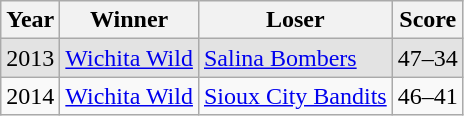<table class="wikitable">
<tr>
<th>Year</th>
<th>Winner</th>
<th>Loser</th>
<th>Score</th>
</tr>
<tr style="background: #e3e3e3;">
<td>2013</td>
<td><a href='#'>Wichita Wild</a></td>
<td><a href='#'>Salina Bombers</a></td>
<td>47–34</td>
</tr>
<tr>
<td>2014</td>
<td><a href='#'>Wichita Wild</a></td>
<td><a href='#'>Sioux City Bandits</a></td>
<td>46–41</td>
</tr>
</table>
